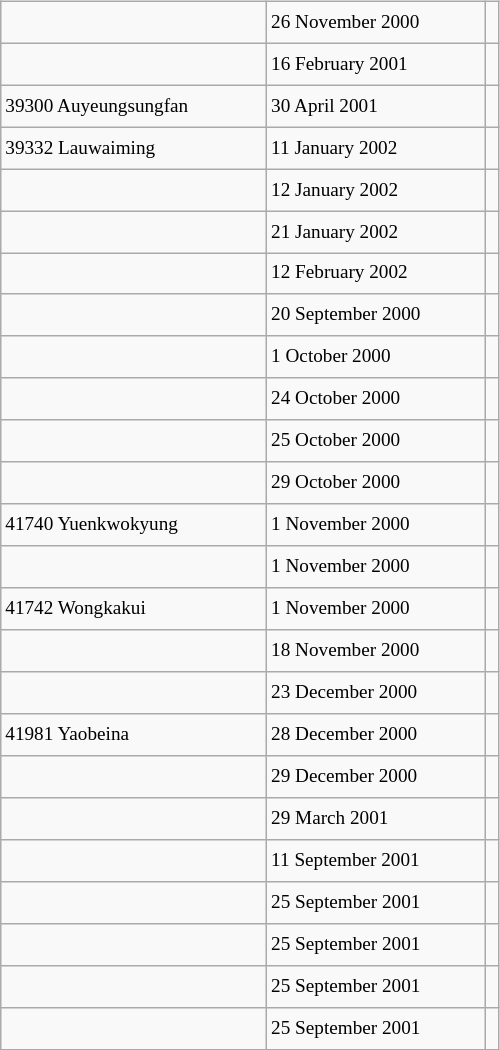<table class="wikitable" style="font-size: 80%; float: left; width: 26em; margin-right: 1em; height: 700px">
<tr>
<td></td>
<td>26 November 2000</td>
<td></td>
</tr>
<tr>
<td></td>
<td>16 February 2001</td>
<td></td>
</tr>
<tr>
<td>39300 Auyeungsungfan</td>
<td>30 April 2001</td>
<td></td>
</tr>
<tr>
<td>39332 Lauwaiming</td>
<td>11 January 2002</td>
<td></td>
</tr>
<tr>
<td></td>
<td>12 January 2002</td>
<td></td>
</tr>
<tr>
<td></td>
<td>21 January 2002</td>
<td></td>
</tr>
<tr>
<td></td>
<td>12 February 2002</td>
<td></td>
</tr>
<tr>
<td></td>
<td>20 September 2000</td>
<td></td>
</tr>
<tr>
<td></td>
<td>1 October 2000</td>
<td></td>
</tr>
<tr>
<td></td>
<td>24 October 2000</td>
<td></td>
</tr>
<tr>
<td></td>
<td>25 October 2000</td>
<td></td>
</tr>
<tr>
<td></td>
<td>29 October 2000</td>
<td></td>
</tr>
<tr>
<td>41740 Yuenkwokyung</td>
<td>1 November 2000</td>
<td></td>
</tr>
<tr>
<td></td>
<td>1 November 2000</td>
<td></td>
</tr>
<tr>
<td>41742 Wongkakui</td>
<td>1 November 2000</td>
<td></td>
</tr>
<tr>
<td></td>
<td>18 November 2000</td>
<td></td>
</tr>
<tr>
<td></td>
<td>23 December 2000</td>
<td></td>
</tr>
<tr>
<td>41981 Yaobeina</td>
<td>28 December 2000</td>
<td></td>
</tr>
<tr>
<td></td>
<td>29 December 2000</td>
<td></td>
</tr>
<tr>
<td></td>
<td>29 March 2001</td>
<td></td>
</tr>
<tr>
<td></td>
<td>11 September 2001</td>
<td></td>
</tr>
<tr>
<td></td>
<td>25 September 2001</td>
<td></td>
</tr>
<tr>
<td></td>
<td>25 September 2001</td>
<td></td>
</tr>
<tr>
<td></td>
<td>25 September 2001</td>
<td></td>
</tr>
<tr>
<td></td>
<td>25 September 2001</td>
<td></td>
</tr>
</table>
